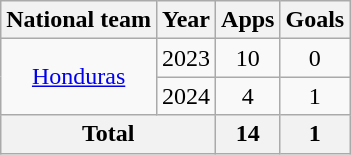<table class="wikitable" style="text-align: center;">
<tr>
<th>National team</th>
<th>Year</th>
<th>Apps</th>
<th>Goals</th>
</tr>
<tr>
<td rowspan="2" valign="center"><a href='#'>Honduras</a></td>
<td>2023</td>
<td>10</td>
<td>0</td>
</tr>
<tr>
<td>2024</td>
<td>4</td>
<td>1</td>
</tr>
<tr>
<th colspan="2">Total</th>
<th>14</th>
<th>1</th>
</tr>
</table>
